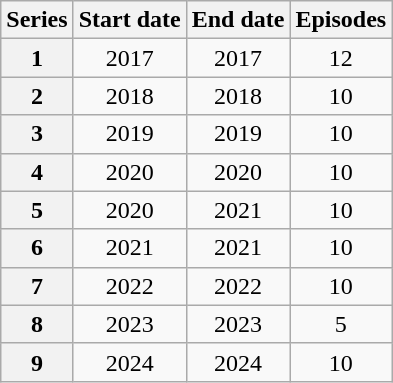<table class="wikitable" style="text-align:center">
<tr>
<th>Series</th>
<th>Start date</th>
<th>End date</th>
<th>Episodes</th>
</tr>
<tr>
<th>1</th>
<td>2017</td>
<td>2017</td>
<td>12</td>
</tr>
<tr>
<th>2</th>
<td>2018</td>
<td>2018</td>
<td>10</td>
</tr>
<tr>
<th>3</th>
<td>2019</td>
<td>2019</td>
<td>10</td>
</tr>
<tr>
<th>4</th>
<td>2020</td>
<td>2020</td>
<td>10</td>
</tr>
<tr>
<th>5</th>
<td>2020</td>
<td>2021</td>
<td>10</td>
</tr>
<tr>
<th>6</th>
<td>2021</td>
<td>2021</td>
<td>10</td>
</tr>
<tr>
<th>7</th>
<td>2022</td>
<td>2022</td>
<td>10</td>
</tr>
<tr>
<th>8</th>
<td>2023</td>
<td>2023</td>
<td>5</td>
</tr>
<tr>
<th>9</th>
<td>2024</td>
<td>2024</td>
<td>10</td>
</tr>
</table>
